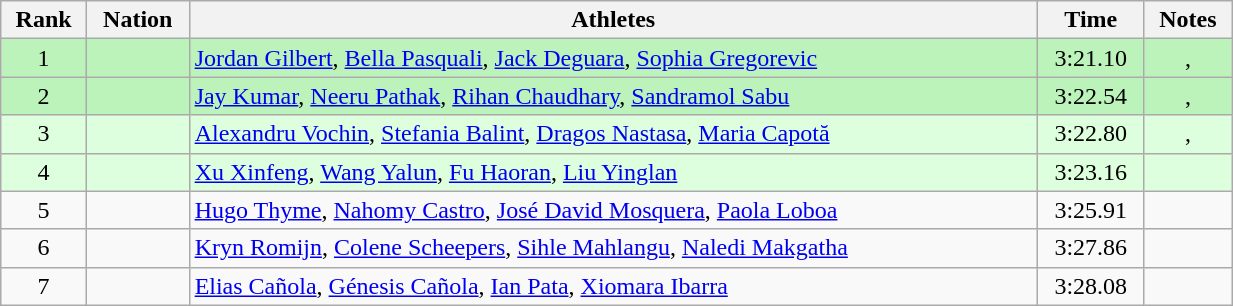<table class="wikitable sortable" style="text-align:center;width: 65%;">
<tr>
<th scope="col">Rank</th>
<th scope="col">Nation</th>
<th scope="col">Athletes</th>
<th scope="col">Time</th>
<th scope="col">Notes</th>
</tr>
<tr bgcolor=bbf3bb>
<td>1</td>
<td align=left></td>
<td align=left><a href='#'>Jordan Gilbert</a>, <a href='#'>Bella Pasquali</a>, <a href='#'>Jack Deguara</a>, <a href='#'>Sophia Gregorevic</a></td>
<td>3:21.10</td>
<td>, </td>
</tr>
<tr bgcolor=bbf3bb>
<td>2</td>
<td align=left></td>
<td align=left><a href='#'>Jay Kumar</a>, <a href='#'>Neeru Pathak</a>, <a href='#'>Rihan Chaudhary</a>, <a href='#'>Sandramol Sabu</a></td>
<td>3:22.54</td>
<td>, </td>
</tr>
<tr bgcolor=ddffdd>
<td>3</td>
<td align=left></td>
<td align=left><a href='#'>Alexandru Vochin</a>, <a href='#'>Stefania Balint</a>, <a href='#'>Dragos Nastasa</a>, <a href='#'>Maria Capotă</a></td>
<td>3:22.80</td>
<td>, </td>
</tr>
<tr bgcolor=ddffdd>
<td>4</td>
<td align=left></td>
<td align=left><a href='#'>Xu Xinfeng</a>, <a href='#'>Wang Yalun</a>, <a href='#'>Fu Haoran</a>, <a href='#'>Liu Yinglan</a></td>
<td>3:23.16</td>
<td></td>
</tr>
<tr>
<td>5</td>
<td align=left></td>
<td align=left><a href='#'>Hugo Thyme</a>, <a href='#'>Nahomy Castro</a>, <a href='#'>José David Mosquera</a>, <a href='#'>Paola Loboa</a></td>
<td>3:25.91</td>
<td></td>
</tr>
<tr>
<td>6</td>
<td align=left></td>
<td align=left><a href='#'>Kryn Romijn</a>, <a href='#'>Colene Scheepers</a>, <a href='#'>Sihle Mahlangu</a>, <a href='#'>Naledi Makgatha</a></td>
<td>3:27.86</td>
<td></td>
</tr>
<tr>
<td>7</td>
<td align=left></td>
<td align=left><a href='#'>Elias Cañola</a>, <a href='#'>Génesis Cañola</a>, <a href='#'>Ian Pata</a>, <a href='#'>Xiomara Ibarra</a></td>
<td>3:28.08</td>
<td></td>
</tr>
</table>
